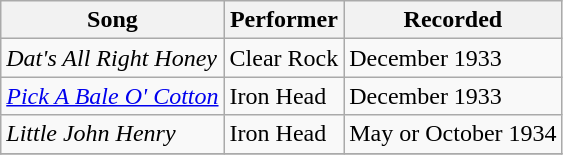<table class="wikitable">
<tr>
<th>Song</th>
<th>Performer</th>
<th>Recorded</th>
</tr>
<tr>
<td><em>Dat's All Right Honey</em></td>
<td>Clear Rock</td>
<td>December 1933</td>
</tr>
<tr>
<td><em><a href='#'>Pick A Bale O' Cotton</a></em></td>
<td>Iron Head</td>
<td>December 1933</td>
</tr>
<tr>
<td><em>Little John Henry</em></td>
<td>Iron Head</td>
<td>May or October 1934</td>
</tr>
<tr>
</tr>
</table>
